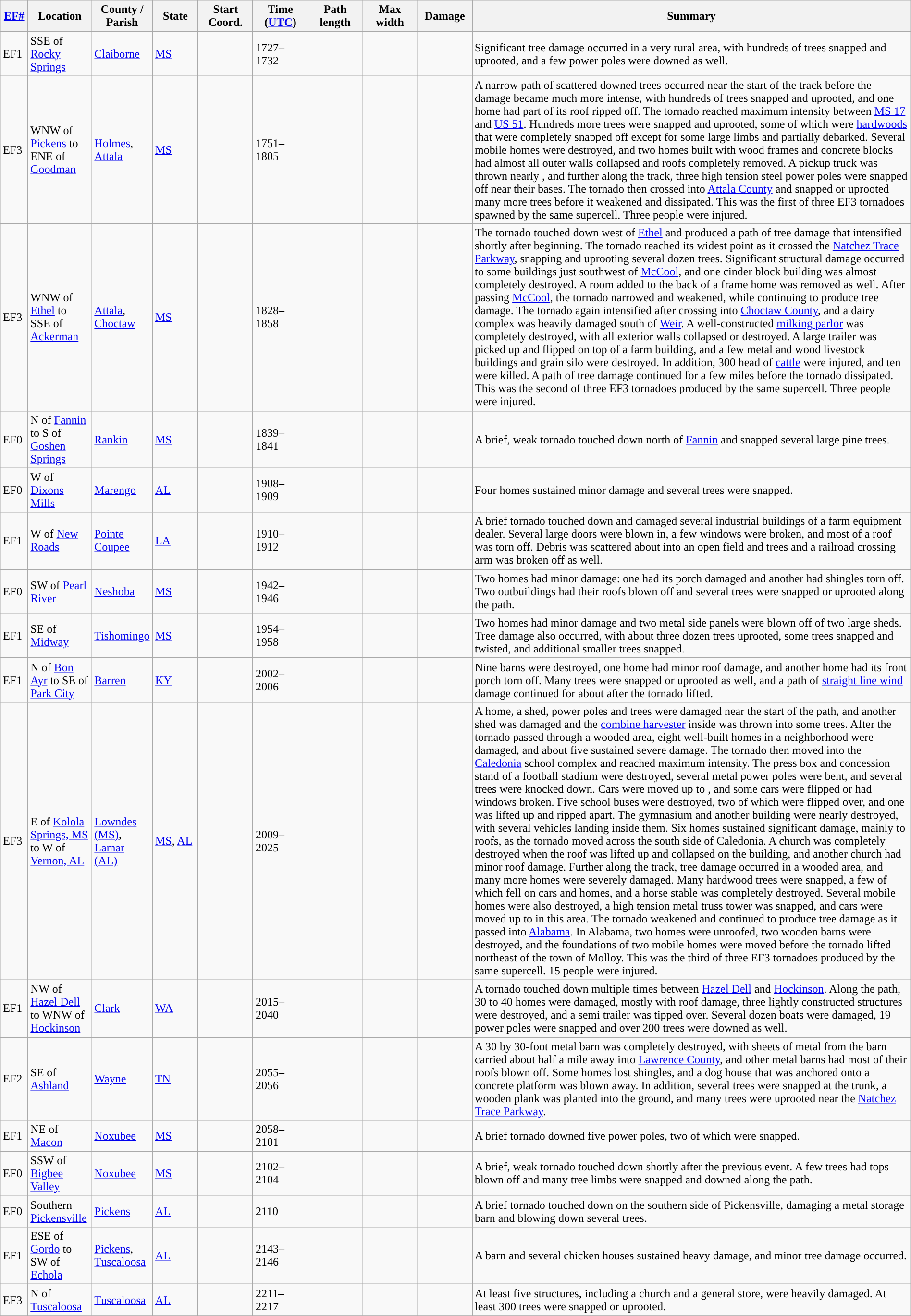<table class="wikitable sortable" style="width:100%;">
<tr>
<th scope="col" width="3%" align="center"><a href='#'>EF#</a></th>
<th scope="col" width="7%" align="center" class="unsortable">Location</th>
<th scope="col" width="6%" align="center" class="unsortable">County / Parish</th>
<th scope="col" width="5%" align="center">State</th>
<th scope="col" width="6%" align="center">Start Coord.</th>
<th scope="col" width="6%" align="center">Time (<a href='#'>UTC</a>)</th>
<th scope="col" width="6%" align="center">Path length</th>
<th scope="col" width="6%" align="center">Max width</th>
<th scope="col" width="6%" align="center">Damage</th>
<th scope="col" width="48%" class="unsortable" align="center">Summary</th>
</tr>
<tr>
<td>EF1</td>
<td>SSE of <a href='#'>Rocky Springs</a></td>
<td><a href='#'>Claiborne</a></td>
<td><a href='#'>MS</a></td>
<td></td>
<td>1727–1732</td>
<td></td>
<td></td>
<td></td>
<td>Significant tree damage occurred in a very rural area, with hundreds of trees snapped and uprooted, and a few power poles were downed as well.</td>
</tr>
<tr>
<td>EF3</td>
<td>WNW of <a href='#'>Pickens</a> to ENE of <a href='#'>Goodman</a></td>
<td><a href='#'>Holmes</a>, <a href='#'>Attala</a></td>
<td><a href='#'>MS</a></td>
<td></td>
<td>1751–1805</td>
<td></td>
<td></td>
<td></td>
<td>A narrow path of scattered downed trees occurred near the start of the track before the damage became much more intense, with hundreds of trees snapped and uprooted, and one home had part of its roof ripped off. The tornado reached maximum intensity between <a href='#'>MS 17</a> and <a href='#'>US 51</a>. Hundreds more trees were snapped and uprooted, some of which were <a href='#'>hardwoods</a> that were completely snapped off except for some large limbs and partially debarked. Several mobile homes were destroyed, and two homes built with wood frames and concrete blocks had almost all outer walls collapsed and roofs completely removed. A pickup truck was thrown nearly , and further along the track, three high tension steel power poles were snapped off near their bases. The tornado then crossed into <a href='#'>Attala County</a> and snapped or uprooted many more trees before it weakened and dissipated. This was the first of three EF3 tornadoes spawned by the same supercell. Three people were injured.</td>
</tr>
<tr>
<td>EF3</td>
<td>WNW of <a href='#'>Ethel</a> to SSE of <a href='#'>Ackerman</a></td>
<td><a href='#'>Attala</a>, <a href='#'>Choctaw</a></td>
<td><a href='#'>MS</a></td>
<td></td>
<td>1828–1858</td>
<td></td>
<td></td>
<td></td>
<td>The tornado touched down west of <a href='#'>Ethel</a> and produced a path of tree damage that intensified shortly after beginning. The tornado reached its widest point as it crossed the <a href='#'>Natchez Trace Parkway</a>, snapping and uprooting several dozen trees. Significant structural damage occurred to some buildings just southwest of <a href='#'>McCool</a>, and one cinder block building was almost completely destroyed. A room added to the back of a frame home was removed as well. After passing <a href='#'>McCool</a>, the tornado narrowed and weakened, while continuing to produce tree damage. The tornado again intensified after crossing into <a href='#'>Choctaw County</a>, and a dairy complex was heavily damaged south of <a href='#'>Weir</a>. A well-constructed <a href='#'>milking parlor</a> was completely destroyed, with all exterior walls collapsed or destroyed. A large  trailer was picked up and flipped on top of a farm building, and a few metal and wood livestock buildings and grain silo were destroyed. In addition, 300 head of <a href='#'>cattle</a> were injured, and ten were killed. A path of tree damage continued for a few miles before the tornado dissipated. This was the second of three EF3 tornadoes produced by the same supercell. Three people were injured.</td>
</tr>
<tr>
<td>EF0</td>
<td>N of <a href='#'>Fannin</a> to S of <a href='#'>Goshen Springs</a></td>
<td><a href='#'>Rankin</a></td>
<td><a href='#'>MS</a></td>
<td></td>
<td>1839–1841</td>
<td></td>
<td></td>
<td></td>
<td>A brief, weak tornado touched down north of <a href='#'>Fannin</a> and snapped several large pine trees.</td>
</tr>
<tr>
<td>EF0</td>
<td>W of <a href='#'>Dixons Mills</a></td>
<td><a href='#'>Marengo</a></td>
<td><a href='#'>AL</a></td>
<td></td>
<td>1908–1909</td>
<td></td>
<td></td>
<td></td>
<td>Four homes sustained minor damage and several trees were snapped.</td>
</tr>
<tr>
<td>EF1</td>
<td>W of <a href='#'>New Roads</a></td>
<td><a href='#'>Pointe Coupee</a></td>
<td><a href='#'>LA</a></td>
<td></td>
<td>1910–1912</td>
<td></td>
<td></td>
<td></td>
<td>A brief tornado touched down and damaged several industrial buildings of a farm equipment dealer. Several large doors were blown in, a few windows were broken, and most of a roof was torn off. Debris was scattered about  into an open field and trees and a railroad crossing arm was broken off as well.</td>
</tr>
<tr>
<td>EF0</td>
<td>SW of <a href='#'>Pearl River</a></td>
<td><a href='#'>Neshoba</a></td>
<td><a href='#'>MS</a></td>
<td></td>
<td>1942–1946</td>
<td></td>
<td></td>
<td></td>
<td>Two homes had minor damage: one had its porch damaged and another had shingles torn off. Two outbuildings had their roofs blown off and several trees were snapped or uprooted along the path.</td>
</tr>
<tr>
<td>EF1</td>
<td>SE of <a href='#'>Midway</a></td>
<td><a href='#'>Tishomingo</a></td>
<td><a href='#'>MS</a></td>
<td></td>
<td>1954–1958</td>
<td></td>
<td></td>
<td></td>
<td>Two homes had minor damage and two metal side panels were blown off of two large sheds. Tree damage also occurred, with about three dozen trees uprooted, some trees snapped and twisted, and additional smaller trees snapped.</td>
</tr>
<tr>
<td>EF1</td>
<td>N of <a href='#'>Bon Ayr</a> to SE of <a href='#'>Park City</a></td>
<td><a href='#'>Barren</a></td>
<td><a href='#'>KY</a></td>
<td></td>
<td>2002–2006</td>
<td></td>
<td></td>
<td></td>
<td>Nine barns were destroyed, one home had minor roof damage, and another home had its front porch torn off. Many trees were snapped or uprooted as well, and a path of <a href='#'>straight line wind</a> damage continued for about  after the tornado lifted.</td>
</tr>
<tr>
<td>EF3</td>
<td>E of <a href='#'>Kolola Springs, MS</a> to W of <a href='#'>Vernon, AL</a></td>
<td><a href='#'>Lowndes (MS)</a>, <a href='#'>Lamar (AL)</a></td>
<td><a href='#'>MS</a>, <a href='#'>AL</a></td>
<td></td>
<td>2009–2025</td>
<td></td>
<td></td>
<td></td>
<td>A home, a shed, power poles and trees were damaged near the start of the path, and another shed was damaged and the <a href='#'>combine harvester</a> inside was thrown into some trees. After the tornado passed through a wooded area, eight well-built homes in a neighborhood were damaged, and about five sustained severe damage. The tornado then moved into the <a href='#'>Caledonia</a> school complex and reached maximum intensity. The press box and concession stand of a football stadium were destroyed, several metal power poles were bent, and several trees were knocked down. Cars were moved up to , and some cars were flipped or had windows broken. Five school buses were destroyed, two of which were flipped over, and one was lifted up and ripped apart. The gymnasium and another building were nearly destroyed, with several vehicles landing inside them. Six homes sustained significant damage, mainly to roofs, as the tornado moved across the south side of Caledonia. A church was completely destroyed when the roof was lifted up and collapsed on the building, and another church had minor roof damage. Further along the track, tree damage occurred in a wooded area, and many more homes were severely damaged. Many hardwood trees were snapped, a few of which fell on cars and homes, and a horse stable was completely destroyed. Several mobile homes were also destroyed, a high tension metal truss tower was snapped, and cars were moved up to  in this area. The tornado weakened and continued to produce tree damage as it passed into <a href='#'>Alabama</a>. In Alabama, two homes were unroofed, two wooden barns were destroyed, and the foundations of two mobile homes were moved before the tornado lifted northeast of the town of Molloy. This was the third of three EF3 tornadoes produced by the same supercell. 15 people were injured.</td>
</tr>
<tr>
<td>EF1</td>
<td>NW of <a href='#'>Hazel Dell</a> to WNW of <a href='#'>Hockinson</a></td>
<td><a href='#'>Clark</a></td>
<td><a href='#'>WA</a></td>
<td></td>
<td>2015–2040</td>
<td></td>
<td></td>
<td></td>
<td>A tornado touched down multiple times between <a href='#'>Hazel Dell</a> and <a href='#'>Hockinson</a>. Along the path, 30 to 40 homes were damaged, mostly with roof damage, three lightly constructed structures were destroyed, and a semi trailer was tipped over. Several dozen boats were damaged, 19 power poles were snapped and over 200 trees were downed as well.</td>
</tr>
<tr>
<td>EF2</td>
<td>SE of <a href='#'>Ashland</a></td>
<td><a href='#'>Wayne</a></td>
<td><a href='#'>TN</a></td>
<td></td>
<td>2055–2056</td>
<td></td>
<td></td>
<td></td>
<td>A 30 by 30-foot metal barn was completely destroyed, with sheets of metal from the barn carried about half a mile away into <a href='#'>Lawrence County</a>, and other metal barns had most of their roofs blown off. Some homes lost shingles, and a dog house that was anchored onto a concrete platform was blown away. In addition, several trees were snapped at the trunk, a wooden plank was planted into the ground, and many trees were uprooted near the <a href='#'>Natchez Trace Parkway</a>.</td>
</tr>
<tr>
<td>EF1</td>
<td>NE of <a href='#'>Macon</a></td>
<td><a href='#'>Noxubee</a></td>
<td><a href='#'>MS</a></td>
<td></td>
<td>2058–2101</td>
<td></td>
<td></td>
<td></td>
<td>A brief tornado downed five power poles, two of which were snapped.</td>
</tr>
<tr>
<td>EF0</td>
<td>SSW of <a href='#'>Bigbee Valley</a></td>
<td><a href='#'>Noxubee</a></td>
<td><a href='#'>MS</a></td>
<td></td>
<td>2102–2104</td>
<td></td>
<td></td>
<td></td>
<td>A brief, weak tornado touched down shortly after the previous event. A few trees had tops blown off and many tree limbs were snapped and downed along the path.</td>
</tr>
<tr>
<td>EF0</td>
<td>Southern <a href='#'>Pickensville</a></td>
<td><a href='#'>Pickens</a></td>
<td><a href='#'>AL</a></td>
<td></td>
<td>2110</td>
<td></td>
<td></td>
<td></td>
<td>A brief tornado touched down on the southern side of Pickensville, damaging a metal storage barn and blowing down several trees.</td>
</tr>
<tr>
<td>EF1</td>
<td>ESE of <a href='#'>Gordo</a> to SW of <a href='#'>Echola</a></td>
<td><a href='#'>Pickens</a>, <a href='#'>Tuscaloosa</a></td>
<td><a href='#'>AL</a></td>
<td></td>
<td>2143–2146</td>
<td></td>
<td></td>
<td></td>
<td>A barn and several chicken houses sustained heavy damage, and minor tree damage occurred.</td>
</tr>
<tr>
<td>EF3</td>
<td>N of <a href='#'>Tuscaloosa</a></td>
<td><a href='#'>Tuscaloosa</a></td>
<td><a href='#'>AL</a></td>
<td></td>
<td>2211–2217</td>
<td></td>
<td></td>
<td></td>
<td>At least five structures, including a church and a general store, were heavily damaged. At least 300 trees were snapped or uprooted.</td>
</tr>
<tr>
</tr>
</table>
